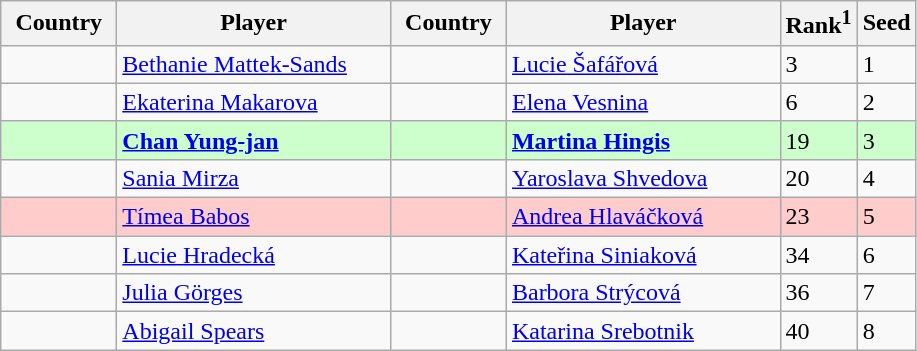<table class="sortable wikitable">
<tr>
<th width="70">Country</th>
<th width="175">Player</th>
<th width="70">Country</th>
<th width="175">Player</th>
<th>Rank<sup>1</sup></th>
<th>Seed</th>
</tr>
<tr>
<td></td>
<td><a href='#'>Bethanie Mattek-Sands</a></td>
<td></td>
<td><a href='#'>Lucie Šafářová</a></td>
<td>3</td>
<td>1</td>
</tr>
<tr>
<td></td>
<td><a href='#'>Ekaterina Makarova</a></td>
<td></td>
<td><a href='#'>Elena Vesnina</a></td>
<td>6</td>
<td>2</td>
</tr>
<tr style="background:#cfc;">
<td></td>
<td><strong><a href='#'>Chan Yung-jan</a></strong></td>
<td></td>
<td><strong><a href='#'>Martina Hingis</a></strong></td>
<td>19</td>
<td>3</td>
</tr>
<tr>
<td></td>
<td><a href='#'>Sania Mirza</a></td>
<td></td>
<td><a href='#'>Yaroslava Shvedova</a></td>
<td>20</td>
<td>4</td>
</tr>
<tr style="background:#fcc;">
<td></td>
<td><a href='#'>Tímea Babos</a></td>
<td></td>
<td><a href='#'>Andrea Hlaváčková</a></td>
<td>23</td>
<td>5</td>
</tr>
<tr>
<td></td>
<td><a href='#'>Lucie Hradecká</a></td>
<td></td>
<td><a href='#'>Kateřina Siniaková</a></td>
<td>34</td>
<td>6</td>
</tr>
<tr>
<td></td>
<td><a href='#'>Julia Görges</a></td>
<td></td>
<td><a href='#'>Barbora Strýcová</a></td>
<td>36</td>
<td>7</td>
</tr>
<tr>
<td></td>
<td><a href='#'>Abigail Spears</a></td>
<td></td>
<td><a href='#'>Katarina Srebotnik</a></td>
<td>40</td>
<td>8</td>
</tr>
</table>
